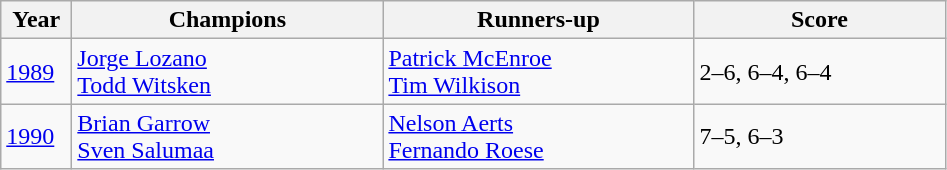<table class="wikitable">
<tr>
<th style="width:40px">Year</th>
<th style="width:200px">Champions</th>
<th style="width:200px">Runners-up</th>
<th style="width:160px" class="unsortable">Score</th>
</tr>
<tr>
<td><a href='#'>1989</a></td>
<td> <a href='#'>Jorge Lozano</a> <br>  <a href='#'>Todd Witsken</a></td>
<td> <a href='#'>Patrick McEnroe</a> <br>  <a href='#'>Tim Wilkison</a></td>
<td>2–6, 6–4, 6–4</td>
</tr>
<tr>
<td><a href='#'>1990</a></td>
<td> <a href='#'>Brian Garrow</a> <br>  <a href='#'>Sven Salumaa</a></td>
<td> <a href='#'>Nelson Aerts</a> <br>  <a href='#'>Fernando Roese</a></td>
<td>7–5, 6–3</td>
</tr>
</table>
